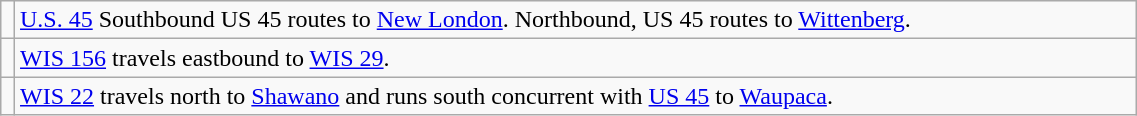<table class="wikitable" style="width:60%">
<tr>
<td></td>
<td><a href='#'>U.S. 45</a> Southbound US 45 routes to <a href='#'>New London</a>. Northbound, US 45 routes to <a href='#'>Wittenberg</a>.</td>
</tr>
<tr>
<td></td>
<td><a href='#'>WIS 156</a> travels eastbound to <a href='#'>WIS 29</a>.</td>
</tr>
<tr>
<td></td>
<td><a href='#'>WIS 22</a> travels north to <a href='#'>Shawano</a> and runs south concurrent with <a href='#'>US 45</a> to <a href='#'>Waupaca</a>.</td>
</tr>
</table>
